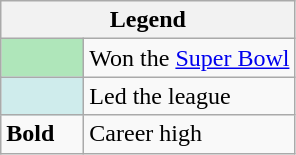<table class="wikitable mw-collapsible">
<tr>
<th colspan="2">Legend</th>
</tr>
<tr>
<td style="background:#afe6ba; width:3em;"></td>
<td>Won the <a href='#'>Super Bowl</a></td>
</tr>
<tr>
<td style="background:#cfecec; width:3em;"></td>
<td>Led the league</td>
</tr>
<tr>
<td><strong>Bold</strong></td>
<td>Career high</td>
</tr>
</table>
